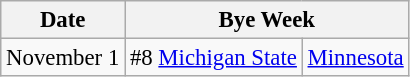<table class="wikitable" style="font-size:95%;">
<tr>
<th>Date</th>
<th colspan="2">Bye Week</th>
</tr>
<tr>
<td>November 1</td>
<td>#8 <a href='#'>Michigan State</a></td>
<td><a href='#'>Minnesota</a></td>
</tr>
</table>
